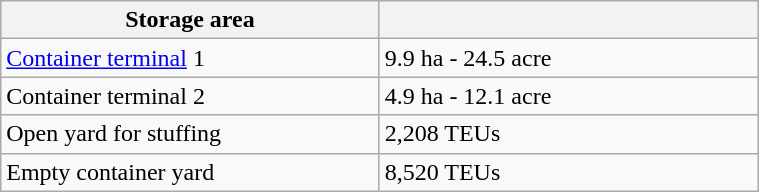<table class="wikitable" style="width:40%;">
<tr>
<th scope="col" style="width:50%;">Storage area</th>
<th scope="col" style="width:50%;"> </th>
</tr>
<tr>
<td><a href='#'>Container terminal</a> 1</td>
<td>9.9 ha - 24.5 acre</td>
</tr>
<tr>
<td>Container terminal 2</td>
<td>4.9 ha - 12.1 acre</td>
</tr>
<tr>
<td>Open yard for stuffing</td>
<td>2,208 TEUs</td>
</tr>
<tr>
<td>Empty container yard</td>
<td>8,520 TEUs</td>
</tr>
</table>
